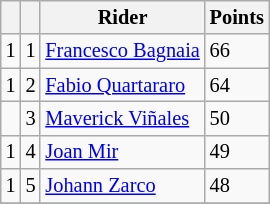<table class="wikitable" style="font-size: 85%;">
<tr>
<th></th>
<th></th>
<th>Rider</th>
<th>Points</th>
</tr>
<tr>
<td> 1</td>
<td align=center>1</td>
<td> <a href='#'>Francesco Bagnaia</a></td>
<td align=left>66</td>
</tr>
<tr>
<td> 1</td>
<td align=center>2</td>
<td> <a href='#'>Fabio Quartararo</a></td>
<td align=left>64</td>
</tr>
<tr>
<td></td>
<td align=center>3</td>
<td> <a href='#'>Maverick Viñales</a></td>
<td align=left>50</td>
</tr>
<tr>
<td> 1</td>
<td align=center>4</td>
<td> <a href='#'>Joan Mir</a></td>
<td align=left>49</td>
</tr>
<tr>
<td> 1</td>
<td align=center>5</td>
<td> <a href='#'>Johann Zarco</a></td>
<td align=left>48</td>
</tr>
<tr>
</tr>
</table>
